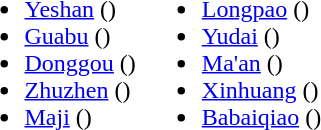<table>
<tr>
<td valign="top"><br><ul><li><a href='#'>Yeshan</a> ()</li><li><a href='#'>Guabu</a> ()</li><li><a href='#'>Donggou</a> ()</li><li><a href='#'>Zhuzhen</a> ()</li><li><a href='#'>Maji</a> ()</li></ul></td>
<td valign="top"><br><ul><li><a href='#'>Longpao</a> ()</li><li><a href='#'>Yudai</a> ()</li><li><a href='#'>Ma'an</a> ()</li><li><a href='#'>Xinhuang</a> ()</li><li><a href='#'>Babaiqiao</a> ()</li></ul></td>
</tr>
</table>
